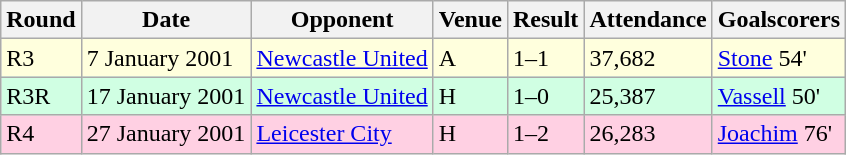<table class="wikitable">
<tr>
<th>Round</th>
<th>Date</th>
<th>Opponent</th>
<th>Venue</th>
<th>Result</th>
<th>Attendance</th>
<th>Goalscorers</th>
</tr>
<tr style="background-color: #ffffdd;">
<td>R3</td>
<td>7 January 2001</td>
<td><a href='#'>Newcastle United</a></td>
<td>A</td>
<td>1–1</td>
<td>37,682</td>
<td><a href='#'>Stone</a> 54'</td>
</tr>
<tr style="background-color: #d0ffe3;">
<td>R3R</td>
<td>17 January 2001</td>
<td><a href='#'>Newcastle United</a></td>
<td>H</td>
<td>1–0</td>
<td>25,387</td>
<td><a href='#'>Vassell</a> 50'</td>
</tr>
<tr style="background-color: #ffd0e3;">
<td>R4</td>
<td>27 January 2001</td>
<td><a href='#'>Leicester City</a></td>
<td>H</td>
<td>1–2</td>
<td>26,283</td>
<td><a href='#'>Joachim</a> 76'</td>
</tr>
</table>
